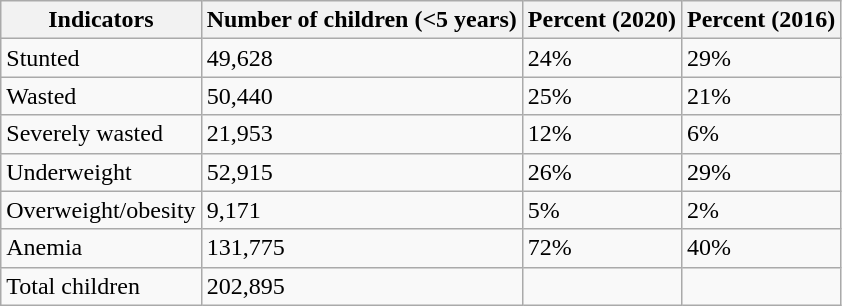<table class = "wikitable sortable">
<tr>
<th>Indicators</th>
<th>Number of children (<5 years)</th>
<th>Percent (2020)</th>
<th>Percent (2016)</th>
</tr>
<tr>
<td>Stunted</td>
<td>49,628</td>
<td>24%</td>
<td>29%</td>
</tr>
<tr>
<td>Wasted</td>
<td>50,440</td>
<td>25%</td>
<td>21%</td>
</tr>
<tr>
<td>Severely wasted</td>
<td>21,953</td>
<td>12%</td>
<td>6%</td>
</tr>
<tr>
<td>Underweight</td>
<td>52,915</td>
<td>26%</td>
<td>29%</td>
</tr>
<tr>
<td>Overweight/obesity</td>
<td>9,171</td>
<td>5%</td>
<td>2%</td>
</tr>
<tr>
<td>Anemia</td>
<td>131,775</td>
<td>72%</td>
<td>40%</td>
</tr>
<tr>
<td>Total children</td>
<td>202,895</td>
<td></td>
<td></td>
</tr>
</table>
